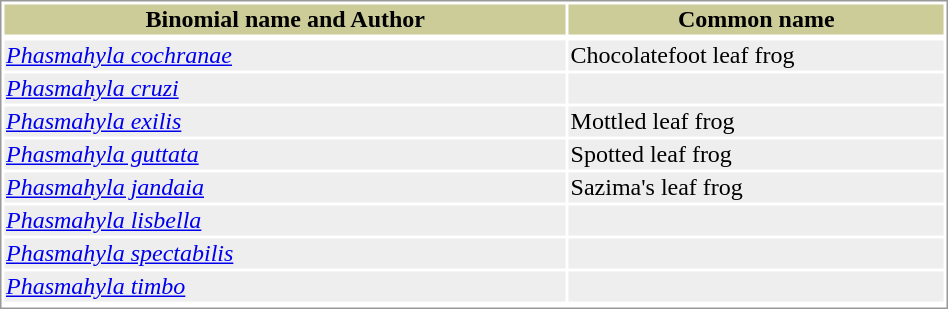<table style="text-align:left; border:1px solid #999999; width: 50%">
<tr style="background:#CCCC99; text-align: center; ">
<th style="width: 60%; ">Binomial name and Author</th>
<th style="width: 40%; ">Common name</th>
</tr>
<tr>
</tr>
<tr style="background:#EEEEEE;">
<td><em><a href='#'>Phasmahyla cochranae</a></em> </td>
<td>Chocolatefoot leaf frog</td>
</tr>
<tr style="background:#EEEEEE;">
<td><em><a href='#'>Phasmahyla cruzi</a></em> </td>
<td></td>
</tr>
<tr style="background:#EEEEEE;">
<td><em><a href='#'>Phasmahyla exilis</a></em> </td>
<td>Mottled leaf frog</td>
</tr>
<tr style="background:#EEEEEE;">
<td><em><a href='#'>Phasmahyla guttata</a></em> </td>
<td>Spotted leaf frog</td>
</tr>
<tr style="background:#EEEEEE;">
<td><em><a href='#'>Phasmahyla jandaia</a></em> </td>
<td>Sazima's leaf frog</td>
</tr>
<tr style="background:#EEEEEE;">
<td><em><a href='#'>Phasmahyla lisbella</a></em> </td>
<td></td>
</tr>
<tr style="background:#EEEEEE;">
<td><em><a href='#'>Phasmahyla spectabilis</a></em> </td>
<td></td>
</tr>
<tr style="background:#EEEEEE;">
<td><em><a href='#'>Phasmahyla timbo</a></em> </td>
<td></td>
</tr>
<tr>
</tr>
</table>
